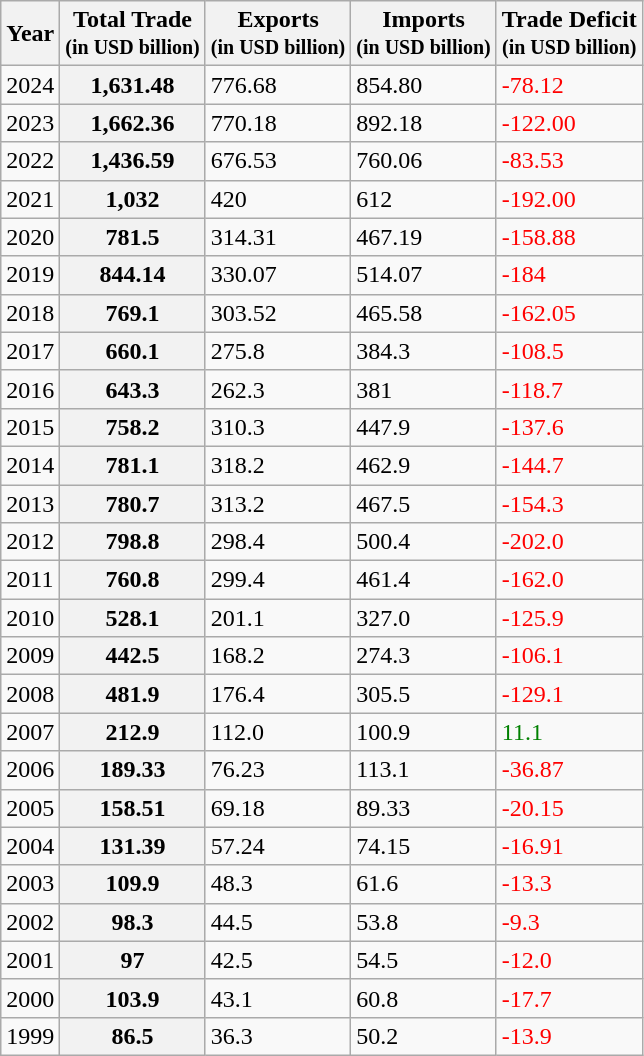<table class="wikitable sortable">
<tr>
<th>Year</th>
<th>Total Trade<br><small>(in USD billion)</small></th>
<th>Exports<br><small>(in USD billion)</small></th>
<th>Imports<br><small>(in USD billion)</small></th>
<th>Trade Deficit<br><small> (in USD billion)</small></th>
</tr>
<tr>
<td>2024</td>
<th>1,631.48</th>
<td>776.68</td>
<td>854.80</td>
<td style="color:red;">-78.12</td>
</tr>
<tr>
<td>2023</td>
<th>1,662.36</th>
<td>770.18</td>
<td>892.18</td>
<td style="color:red;">-122.00</td>
</tr>
<tr>
<td>2022</td>
<th>1,436.59</th>
<td>676.53</td>
<td>760.06</td>
<td style="color:red;">-83.53</td>
</tr>
<tr>
<td>2021</td>
<th>1,032</th>
<td>420</td>
<td>612</td>
<td style="color:red;">-192.00</td>
</tr>
<tr>
<td>2020</td>
<th>781.5</th>
<td>314.31</td>
<td>467.19</td>
<td style="color:red;">-158.88</td>
</tr>
<tr>
<td>2019</td>
<th>844.14</th>
<td>330.07</td>
<td>514.07</td>
<td style="color:red;">-184</td>
</tr>
<tr>
<td>2018</td>
<th>769.1</th>
<td>303.52</td>
<td>465.58</td>
<td style="color:red;">-162.05</td>
</tr>
<tr>
<td>2017</td>
<th>660.1</th>
<td>275.8</td>
<td>384.3</td>
<td style="color:red;">-108.5</td>
</tr>
<tr>
<td>2016</td>
<th>643.3</th>
<td>262.3</td>
<td>381</td>
<td style="color:red;">-118.7</td>
</tr>
<tr>
<td>2015</td>
<th>758.2</th>
<td>310.3</td>
<td>447.9</td>
<td style="color:red;">-137.6</td>
</tr>
<tr>
<td>2014</td>
<th>781.1</th>
<td>318.2</td>
<td>462.9</td>
<td style="color:red;">-144.7</td>
</tr>
<tr>
<td>2013</td>
<th>780.7</th>
<td>313.2</td>
<td>467.5</td>
<td style="color:red;">-154.3</td>
</tr>
<tr>
<td>2012</td>
<th>798.8</th>
<td>298.4</td>
<td>500.4</td>
<td style="color:red;">-202.0</td>
</tr>
<tr>
<td>2011</td>
<th>760.8</th>
<td>299.4</td>
<td>461.4</td>
<td style="color:red;">-162.0</td>
</tr>
<tr>
<td>2010</td>
<th>528.1</th>
<td>201.1</td>
<td>327.0</td>
<td style="color:red;">-125.9</td>
</tr>
<tr>
<td>2009</td>
<th>442.5</th>
<td>168.2</td>
<td>274.3</td>
<td style="color:red;">-106.1</td>
</tr>
<tr>
<td>2008</td>
<th>481.9</th>
<td>176.4</td>
<td>305.5</td>
<td style="color:red;">-129.1</td>
</tr>
<tr>
<td>2007</td>
<th>212.9</th>
<td>112.0</td>
<td>100.9</td>
<td style="color:green;">11.1</td>
</tr>
<tr>
<td>2006</td>
<th>189.33</th>
<td>76.23</td>
<td>113.1</td>
<td style="color:red;">-36.87</td>
</tr>
<tr>
<td>2005</td>
<th>158.51</th>
<td>69.18</td>
<td>89.33</td>
<td style="color:red;">-20.15</td>
</tr>
<tr>
<td>2004</td>
<th>131.39</th>
<td>57.24</td>
<td>74.15</td>
<td style="color:red;">-16.91</td>
</tr>
<tr>
<td>2003</td>
<th>109.9</th>
<td>48.3</td>
<td>61.6</td>
<td style="color:red;">-13.3</td>
</tr>
<tr>
<td>2002</td>
<th>98.3</th>
<td>44.5</td>
<td>53.8</td>
<td style="color:red;">-9.3</td>
</tr>
<tr>
<td>2001</td>
<th>97</th>
<td>42.5</td>
<td>54.5</td>
<td style="color:red;">-12.0</td>
</tr>
<tr>
<td>2000</td>
<th>103.9</th>
<td>43.1</td>
<td>60.8</td>
<td style="color:red;">-17.7</td>
</tr>
<tr>
<td>1999</td>
<th>86.5</th>
<td>36.3</td>
<td>50.2</td>
<td style="color:red;">-13.9</td>
</tr>
</table>
